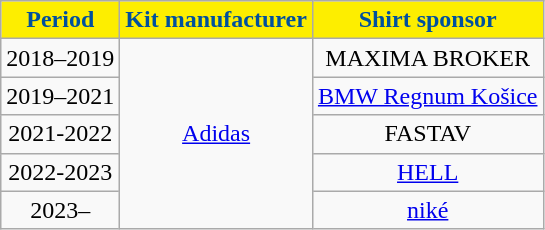<table class="wikitable" style="text-align:center;margin-left:1em;float:centre">
<tr>
<th style="color:#00509E; background:#FDEE00;">Period</th>
<th style="color:#00509E; background:#FDEE00;">Kit manufacturer</th>
<th style="color:#00509E; background:#FDEE00;">Shirt sponsor</th>
</tr>
<tr>
<td>2018–2019</td>
<td rowspan="5"><a href='#'>Adidas</a></td>
<td>MAXIMA BROKER</td>
</tr>
<tr>
<td>2019–2021</td>
<td><a href='#'>BMW Regnum Košice</a></td>
</tr>
<tr>
<td>2021-2022</td>
<td>FASTAV</td>
</tr>
<tr>
<td>2022-2023</td>
<td><a href='#'>HELL</a></td>
</tr>
<tr>
<td>2023–</td>
<td><a href='#'>niké</a></td>
</tr>
</table>
